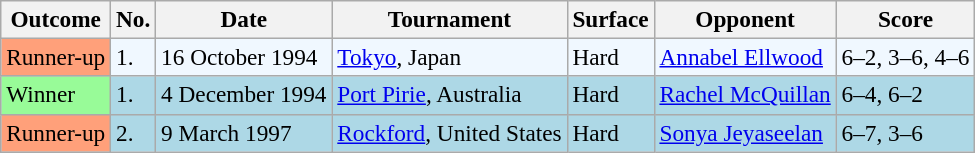<table class="sortable wikitable" style=font-size:97%>
<tr>
<th>Outcome</th>
<th>No.</th>
<th>Date</th>
<th>Tournament</th>
<th>Surface</th>
<th>Opponent</th>
<th>Score</th>
</tr>
<tr style="background:#f0f8ff;">
<td style="background:#ffa07a;">Runner-up</td>
<td>1.</td>
<td>16 October 1994</td>
<td><a href='#'>Tokyo</a>, Japan</td>
<td>Hard</td>
<td> <a href='#'>Annabel Ellwood</a></td>
<td>6–2, 3–6, 4–6</td>
</tr>
<tr style="background:lightblue;">
<td style="background:#98fb98;">Winner</td>
<td>1.</td>
<td>4 December 1994</td>
<td><a href='#'>Port Pirie</a>, Australia</td>
<td>Hard</td>
<td> <a href='#'>Rachel McQuillan</a></td>
<td>6–4, 6–2</td>
</tr>
<tr style="background:lightblue;">
<td style="background:#ffa07a;">Runner-up</td>
<td>2.</td>
<td>9 March 1997</td>
<td><a href='#'>Rockford</a>, United States</td>
<td>Hard</td>
<td> <a href='#'>Sonya Jeyaseelan</a></td>
<td>6–7, 3–6</td>
</tr>
</table>
